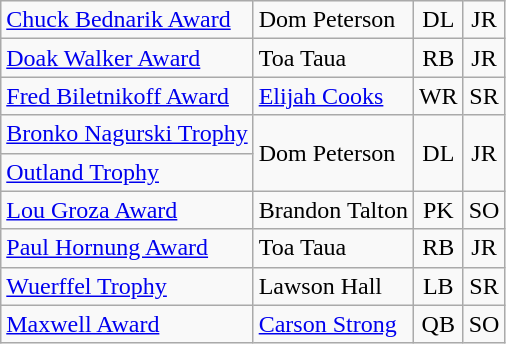<table class="wikitable">
<tr>
<td><a href='#'>Chuck Bednarik Award</a></td>
<td>Dom Peterson</td>
<td align=center>DL</td>
<td align=center>JR</td>
</tr>
<tr>
<td><a href='#'>Doak Walker Award</a></td>
<td>Toa Taua</td>
<td align=center>RB</td>
<td align=center>JR</td>
</tr>
<tr>
<td><a href='#'>Fred Biletnikoff Award</a></td>
<td><a href='#'>Elijah Cooks</a></td>
<td align=center>WR</td>
<td align=center>SR</td>
</tr>
<tr>
<td><a href='#'>Bronko Nagurski Trophy</a></td>
<td rowspan=2>Dom Peterson</td>
<td rowspan=2 align=center>DL</td>
<td rowspan=2 align=center>JR</td>
</tr>
<tr>
<td><a href='#'>Outland Trophy</a></td>
</tr>
<tr>
<td><a href='#'>Lou Groza Award</a></td>
<td>Brandon Talton</td>
<td align=center>PK</td>
<td align=center>SO</td>
</tr>
<tr>
<td><a href='#'>Paul Hornung Award</a></td>
<td>Toa Taua</td>
<td align=center>RB</td>
<td align=center>JR</td>
</tr>
<tr>
<td><a href='#'>Wuerffel Trophy</a></td>
<td>Lawson Hall</td>
<td align=center>LB</td>
<td align=center>SR</td>
</tr>
<tr>
<td><a href='#'>Maxwell Award</a></td>
<td><a href='#'>Carson Strong</a></td>
<td align=center>QB</td>
<td align=center>SO</td>
</tr>
</table>
